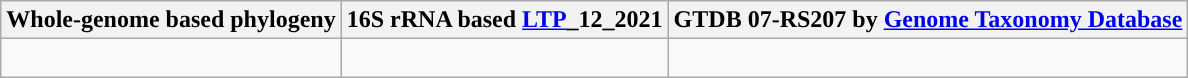<table class="wikitable">
<tr>
<th colspan=1>Whole-genome based phylogeny</th>
<th colspan=1>16S rRNA based <a href='#'>LTP</a>_12_2021</th>
<th colspan=1>GTDB 07-RS207 by <a href='#'>Genome Taxonomy Database</a></th>
</tr>
<tr>
<td style="vertical-align:top"><br></td>
<td style="vertical-align:top"><br></td>
<td><br></td>
</tr>
</table>
